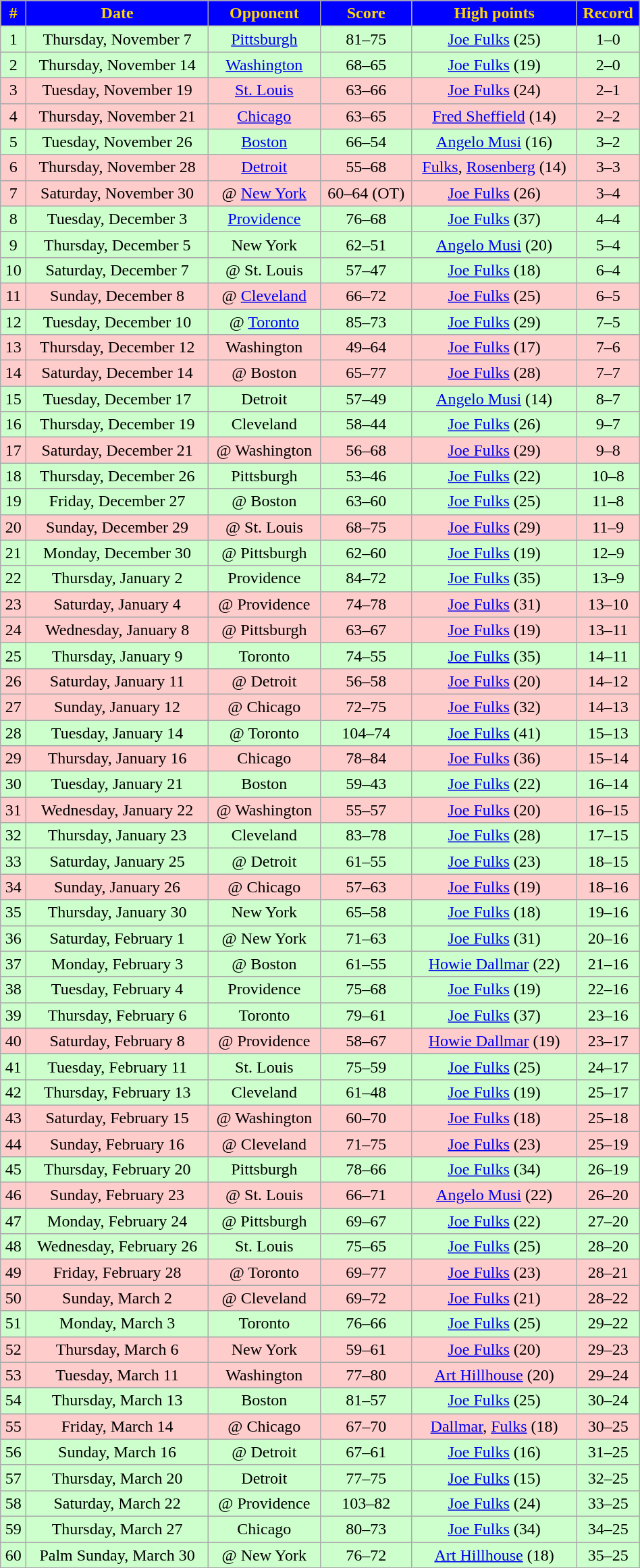<table class="wikitable" width="50%">
<tr align="center"  style="background:#0000FF;color:#ffd700;">
<td><strong>#</strong></td>
<td><strong>Date</strong></td>
<td><strong>Opponent</strong></td>
<td><strong>Score</strong></td>
<td><strong>High points</strong></td>
<td><strong>Record</strong></td>
</tr>
<tr align="center" bgcolor="ccffcc">
<td>1</td>
<td>Thursday, November 7</td>
<td><a href='#'>Pittsburgh</a></td>
<td>81–75</td>
<td><a href='#'>Joe Fulks</a> (25)</td>
<td>1–0</td>
</tr>
<tr align="center" bgcolor="ccffcc">
<td>2</td>
<td>Thursday, November 14</td>
<td><a href='#'>Washington</a></td>
<td>68–65</td>
<td><a href='#'>Joe Fulks</a> (19)</td>
<td>2–0</td>
</tr>
<tr align="center" bgcolor="ffcccc">
<td>3</td>
<td>Tuesday, November 19</td>
<td><a href='#'>St. Louis</a></td>
<td>63–66</td>
<td><a href='#'>Joe Fulks</a> (24)</td>
<td>2–1</td>
</tr>
<tr align="center" bgcolor="ffcccc">
<td>4</td>
<td>Thursday, November 21</td>
<td><a href='#'>Chicago</a></td>
<td>63–65</td>
<td><a href='#'>Fred Sheffield</a> (14)</td>
<td>2–2</td>
</tr>
<tr align="center" bgcolor="ccffcc">
<td>5</td>
<td>Tuesday, November 26</td>
<td><a href='#'>Boston</a></td>
<td>66–54</td>
<td><a href='#'>Angelo Musi</a> (16)</td>
<td>3–2</td>
</tr>
<tr align="center" bgcolor="ffcccc">
<td>6</td>
<td>Thursday, November 28</td>
<td><a href='#'>Detroit</a></td>
<td>55–68</td>
<td><a href='#'>Fulks</a>, <a href='#'>Rosenberg</a> (14)</td>
<td>3–3</td>
</tr>
<tr align="center" bgcolor="ffcccc">
<td>7</td>
<td>Saturday, November 30</td>
<td>@ <a href='#'>New York</a></td>
<td>60–64 (OT)</td>
<td><a href='#'>Joe Fulks</a> (26)</td>
<td>3–4</td>
</tr>
<tr align="center" bgcolor="ccffcc">
<td>8</td>
<td>Tuesday, December 3</td>
<td><a href='#'>Providence</a></td>
<td>76–68</td>
<td><a href='#'>Joe Fulks</a> (37)</td>
<td>4–4</td>
</tr>
<tr align="center" bgcolor="ccffcc">
<td>9</td>
<td>Thursday, December 5</td>
<td>New York</td>
<td>62–51</td>
<td><a href='#'>Angelo Musi</a> (20)</td>
<td>5–4</td>
</tr>
<tr align="center" bgcolor="ccffcc">
<td>10</td>
<td>Saturday, December 7</td>
<td>@ St. Louis</td>
<td>57–47</td>
<td><a href='#'>Joe Fulks</a> (18)</td>
<td>6–4</td>
</tr>
<tr align="center" bgcolor="ffcccc">
<td>11</td>
<td>Sunday, December 8</td>
<td>@ <a href='#'>Cleveland</a></td>
<td>66–72</td>
<td><a href='#'>Joe Fulks</a> (25)</td>
<td>6–5</td>
</tr>
<tr align="center" bgcolor="ccffcc">
<td>12</td>
<td>Tuesday, December 10</td>
<td>@ <a href='#'>Toronto</a></td>
<td>85–73</td>
<td><a href='#'>Joe Fulks</a> (29)</td>
<td>7–5</td>
</tr>
<tr align="center" bgcolor="ffcccc">
<td>13</td>
<td>Thursday, December 12</td>
<td>Washington</td>
<td>49–64</td>
<td><a href='#'>Joe Fulks</a> (17)</td>
<td>7–6</td>
</tr>
<tr align="center" bgcolor="ffcccc">
<td>14</td>
<td>Saturday, December 14</td>
<td>@ Boston</td>
<td>65–77</td>
<td><a href='#'>Joe Fulks</a> (28)</td>
<td>7–7</td>
</tr>
<tr align="center" bgcolor="ccffcc">
<td>15</td>
<td>Tuesday, December 17</td>
<td>Detroit</td>
<td>57–49</td>
<td><a href='#'>Angelo Musi</a> (14)</td>
<td>8–7</td>
</tr>
<tr align="center" bgcolor="ccffcc">
<td>16</td>
<td>Thursday, December 19</td>
<td>Cleveland</td>
<td>58–44</td>
<td><a href='#'>Joe Fulks</a> (26)</td>
<td>9–7</td>
</tr>
<tr align="center" bgcolor="ffcccc">
<td>17</td>
<td>Saturday, December 21</td>
<td>@ Washington</td>
<td>56–68</td>
<td><a href='#'>Joe Fulks</a> (29)</td>
<td>9–8</td>
</tr>
<tr align="center" bgcolor="ccffcc">
<td>18</td>
<td>Thursday, December 26</td>
<td>Pittsburgh</td>
<td>53–46</td>
<td><a href='#'>Joe Fulks</a> (22)</td>
<td>10–8</td>
</tr>
<tr align="center" bgcolor="ccffcc">
<td>19</td>
<td>Friday, December 27</td>
<td>@ Boston</td>
<td>63–60</td>
<td><a href='#'>Joe Fulks</a> (25)</td>
<td>11–8</td>
</tr>
<tr align="center" bgcolor="ffcccc">
<td>20</td>
<td>Sunday, December 29</td>
<td>@ St. Louis</td>
<td>68–75</td>
<td><a href='#'>Joe Fulks</a> (29)</td>
<td>11–9</td>
</tr>
<tr align="center" bgcolor="ccffcc">
<td>21</td>
<td>Monday, December 30</td>
<td>@ Pittsburgh</td>
<td>62–60</td>
<td><a href='#'>Joe Fulks</a> (19)</td>
<td>12–9</td>
</tr>
<tr align="center" bgcolor="ccffcc">
<td>22</td>
<td>Thursday, January 2</td>
<td>Providence</td>
<td>84–72</td>
<td><a href='#'>Joe Fulks</a> (35)</td>
<td>13–9</td>
</tr>
<tr align="center" bgcolor="ffcccc">
<td>23</td>
<td>Saturday, January 4</td>
<td>@ Providence</td>
<td>74–78</td>
<td><a href='#'>Joe Fulks</a> (31)</td>
<td>13–10</td>
</tr>
<tr align="center" bgcolor="ffcccc">
<td>24</td>
<td>Wednesday, January 8</td>
<td>@ Pittsburgh</td>
<td>63–67</td>
<td><a href='#'>Joe Fulks</a> (19)</td>
<td>13–11</td>
</tr>
<tr align="center" bgcolor="ccffcc">
<td>25</td>
<td>Thursday, January 9</td>
<td>Toronto</td>
<td>74–55</td>
<td><a href='#'>Joe Fulks</a> (35)</td>
<td>14–11</td>
</tr>
<tr align="center" bgcolor="ffcccc">
<td>26</td>
<td>Saturday, January 11</td>
<td>@ Detroit</td>
<td>56–58</td>
<td><a href='#'>Joe Fulks</a> (20)</td>
<td>14–12</td>
</tr>
<tr align="center" bgcolor="ffcccc">
<td>27</td>
<td>Sunday, January 12</td>
<td>@ Chicago</td>
<td>72–75</td>
<td><a href='#'>Joe Fulks</a> (32)</td>
<td>14–13</td>
</tr>
<tr align="center" bgcolor="ccffcc">
<td>28</td>
<td>Tuesday, January 14</td>
<td>@ Toronto</td>
<td>104–74</td>
<td><a href='#'>Joe Fulks</a> (41)</td>
<td>15–13</td>
</tr>
<tr align="center" bgcolor="ffcccc">
<td>29</td>
<td>Thursday, January 16</td>
<td>Chicago</td>
<td>78–84</td>
<td><a href='#'>Joe Fulks</a> (36)</td>
<td>15–14</td>
</tr>
<tr align="center" bgcolor="ccffcc">
<td>30</td>
<td>Tuesday, January 21</td>
<td>Boston</td>
<td>59–43</td>
<td><a href='#'>Joe Fulks</a> (22)</td>
<td>16–14</td>
</tr>
<tr align="center" bgcolor="ffcccc">
<td>31</td>
<td>Wednesday, January 22</td>
<td>@ Washington</td>
<td>55–57</td>
<td><a href='#'>Joe Fulks</a> (20)</td>
<td>16–15</td>
</tr>
<tr align="center" bgcolor="ccffcc">
<td>32</td>
<td>Thursday, January 23</td>
<td>Cleveland</td>
<td>83–78</td>
<td><a href='#'>Joe Fulks</a> (28)</td>
<td>17–15</td>
</tr>
<tr align="center" bgcolor="ccffcc">
<td>33</td>
<td>Saturday, January 25</td>
<td>@ Detroit</td>
<td>61–55</td>
<td><a href='#'>Joe Fulks</a> (23)</td>
<td>18–15</td>
</tr>
<tr align="center" bgcolor="ffcccc">
<td>34</td>
<td>Sunday, January 26</td>
<td>@ Chicago</td>
<td>57–63</td>
<td><a href='#'>Joe Fulks</a> (19)</td>
<td>18–16</td>
</tr>
<tr align="center" bgcolor="ccffcc">
<td>35</td>
<td>Thursday, January 30</td>
<td>New York</td>
<td>65–58</td>
<td><a href='#'>Joe Fulks</a> (18)</td>
<td>19–16</td>
</tr>
<tr align="center" bgcolor="ccffcc">
<td>36</td>
<td>Saturday, February 1</td>
<td>@ New York</td>
<td>71–63</td>
<td><a href='#'>Joe Fulks</a> (31)</td>
<td>20–16</td>
</tr>
<tr align="center" bgcolor="ccffcc">
<td>37</td>
<td>Monday, February 3</td>
<td>@ Boston</td>
<td>61–55</td>
<td><a href='#'>Howie Dallmar</a> (22)</td>
<td>21–16</td>
</tr>
<tr align="center" bgcolor="ccffcc">
<td>38</td>
<td>Tuesday, February 4</td>
<td>Providence</td>
<td>75–68</td>
<td><a href='#'>Joe Fulks</a> (19)</td>
<td>22–16</td>
</tr>
<tr align="center" bgcolor="ccffcc">
<td>39</td>
<td>Thursday, February 6</td>
<td>Toronto</td>
<td>79–61</td>
<td><a href='#'>Joe Fulks</a> (37)</td>
<td>23–16</td>
</tr>
<tr align="center" bgcolor="ffcccc">
<td>40</td>
<td>Saturday, February 8</td>
<td>@ Providence</td>
<td>58–67</td>
<td><a href='#'>Howie Dallmar</a> (19)</td>
<td>23–17</td>
</tr>
<tr align="center" bgcolor="ccffcc">
<td>41</td>
<td>Tuesday, February 11</td>
<td>St. Louis</td>
<td>75–59</td>
<td><a href='#'>Joe Fulks</a> (25)</td>
<td>24–17</td>
</tr>
<tr align="center" bgcolor="ccffcc">
<td>42</td>
<td>Thursday, February 13</td>
<td>Cleveland</td>
<td>61–48</td>
<td><a href='#'>Joe Fulks</a> (19)</td>
<td>25–17</td>
</tr>
<tr align="center" bgcolor="ffcccc">
<td>43</td>
<td>Saturday, February 15</td>
<td>@ Washington</td>
<td>60–70</td>
<td><a href='#'>Joe Fulks</a> (18)</td>
<td>25–18</td>
</tr>
<tr align="center" bgcolor="ffcccc">
<td>44</td>
<td>Sunday, February 16</td>
<td>@ Cleveland</td>
<td>71–75</td>
<td><a href='#'>Joe Fulks</a> (23)</td>
<td>25–19</td>
</tr>
<tr align="center" bgcolor="ccffcc">
<td>45</td>
<td>Thursday, February 20</td>
<td>Pittsburgh</td>
<td>78–66</td>
<td><a href='#'>Joe Fulks</a> (34)</td>
<td>26–19</td>
</tr>
<tr align="center" bgcolor="ffcccc">
<td>46</td>
<td>Sunday, February 23</td>
<td>@ St. Louis</td>
<td>66–71</td>
<td><a href='#'>Angelo Musi</a> (22)</td>
<td>26–20</td>
</tr>
<tr align="center" bgcolor="ccffcc">
<td>47</td>
<td>Monday, February 24</td>
<td>@ Pittsburgh</td>
<td>69–67</td>
<td><a href='#'>Joe Fulks</a> (22)</td>
<td>27–20</td>
</tr>
<tr align="center" bgcolor="ccffcc">
<td>48</td>
<td>Wednesday, February 26</td>
<td>St. Louis</td>
<td>75–65</td>
<td><a href='#'>Joe Fulks</a> (25)</td>
<td>28–20</td>
</tr>
<tr align="center" bgcolor="ffcccc">
<td>49</td>
<td>Friday, February 28</td>
<td>@ Toronto</td>
<td>69–77</td>
<td><a href='#'>Joe Fulks</a> (23)</td>
<td>28–21</td>
</tr>
<tr align="center" bgcolor="ffcccc">
<td>50</td>
<td>Sunday, March 2</td>
<td>@ Cleveland</td>
<td>69–72</td>
<td><a href='#'>Joe Fulks</a> (21)</td>
<td>28–22</td>
</tr>
<tr align="center" bgcolor="ccffcc">
<td>51</td>
<td>Monday, March 3</td>
<td>Toronto</td>
<td>76–66</td>
<td><a href='#'>Joe Fulks</a> (25)</td>
<td>29–22</td>
</tr>
<tr align="center" bgcolor="ffcccc">
<td>52</td>
<td>Thursday, March 6</td>
<td>New York</td>
<td>59–61</td>
<td><a href='#'>Joe Fulks</a> (20)</td>
<td>29–23</td>
</tr>
<tr align="center" bgcolor="ffcccc">
<td>53</td>
<td>Tuesday, March 11</td>
<td>Washington</td>
<td>77–80</td>
<td><a href='#'>Art Hillhouse</a> (20)</td>
<td>29–24</td>
</tr>
<tr align="center" bgcolor="ccffcc">
<td>54</td>
<td>Thursday, March 13</td>
<td>Boston</td>
<td>81–57</td>
<td><a href='#'>Joe Fulks</a> (25)</td>
<td>30–24</td>
</tr>
<tr align="center" bgcolor="ffcccc">
<td>55</td>
<td>Friday, March 14</td>
<td>@ Chicago</td>
<td>67–70</td>
<td><a href='#'>Dallmar</a>, <a href='#'>Fulks</a> (18)</td>
<td>30–25</td>
</tr>
<tr align="center" bgcolor="ccffcc">
<td>56</td>
<td>Sunday, March 16</td>
<td>@ Detroit</td>
<td>67–61</td>
<td><a href='#'>Joe Fulks</a> (16)</td>
<td>31–25</td>
</tr>
<tr align="center" bgcolor="ccffcc">
<td>57</td>
<td>Thursday, March 20</td>
<td>Detroit</td>
<td>77–75</td>
<td><a href='#'>Joe Fulks</a> (15)</td>
<td>32–25</td>
</tr>
<tr align="center" bgcolor="ccffcc">
<td>58</td>
<td>Saturday, March 22</td>
<td>@ Providence</td>
<td>103–82</td>
<td><a href='#'>Joe Fulks</a> (24)</td>
<td>33–25</td>
</tr>
<tr align="center" bgcolor="ccffcc">
<td>59</td>
<td>Thursday, March 27</td>
<td>Chicago</td>
<td>80–73</td>
<td><a href='#'>Joe Fulks</a> (34)</td>
<td>34–25</td>
</tr>
<tr align="center" bgcolor="ccffcc">
<td>60</td>
<td>Palm Sunday, March 30</td>
<td>@ New York</td>
<td>76–72</td>
<td><a href='#'>Art Hillhouse</a> (18)</td>
<td>35–25</td>
</tr>
</table>
